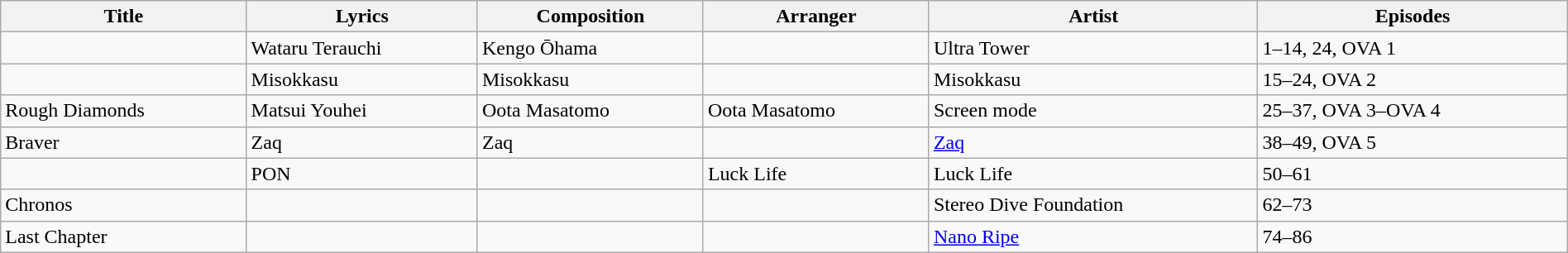<table width="100%" class="wikitable">
<tr>
<th>Title</th>
<th>Lyrics</th>
<th>Composition</th>
<th>Arranger</th>
<th>Artist</th>
<th>Episodes</th>
</tr>
<tr>
<td></td>
<td>Wataru Terauchi</td>
<td>Kengo Ōhama</td>
<td></td>
<td>Ultra Tower</td>
<td>1–14, 24, OVA 1</td>
</tr>
<tr>
<td></td>
<td>Misokkasu</td>
<td>Misokkasu</td>
<td></td>
<td>Misokkasu</td>
<td>15–24, OVA 2</td>
</tr>
<tr>
<td>Rough Diamonds</td>
<td>Matsui Youhei</td>
<td>Oota Masatomo</td>
<td>Oota Masatomo</td>
<td>Screen mode</td>
<td>25–37, OVA 3–OVA 4</td>
</tr>
<tr>
<td>Braver</td>
<td>Zaq</td>
<td>Zaq</td>
<td></td>
<td><a href='#'>Zaq</a></td>
<td>38–49, OVA 5</td>
</tr>
<tr>
<td></td>
<td>PON</td>
<td></td>
<td>Luck Life</td>
<td>Luck Life</td>
<td>50–61</td>
</tr>
<tr>
<td>Chronos</td>
<td></td>
<td></td>
<td></td>
<td>Stereo Dive Foundation</td>
<td>62–73</td>
</tr>
<tr>
<td>Last Chapter</td>
<td></td>
<td></td>
<td></td>
<td><a href='#'>Nano Ripe</a></td>
<td>74–86</td>
</tr>
</table>
